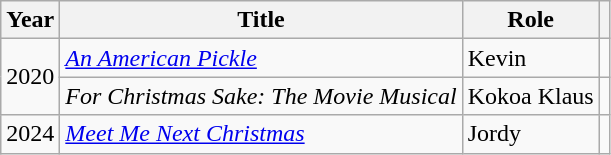<table class="wikitable plainrowheaders" style="margin-right: 0;">
<tr>
<th scope="col">Year</th>
<th scope="col">Title</th>
<th scope="col" class="unsortable">Role</th>
<th scope="col" class="unsortable"></th>
</tr>
<tr>
<td rowspan="2">2020</td>
<td><em><a href='#'>An American Pickle</a></em></td>
<td>Kevin</td>
<td style="text-align: center;"></td>
</tr>
<tr>
<td><em>For Christmas Sake: The Movie Musical</em></td>
<td>Kokoa Klaus</td>
<td></td>
</tr>
<tr>
<td>2024</td>
<td><em><a href='#'>Meet Me Next Christmas</a></em></td>
<td>Jordy</td>
<td></td>
</tr>
</table>
